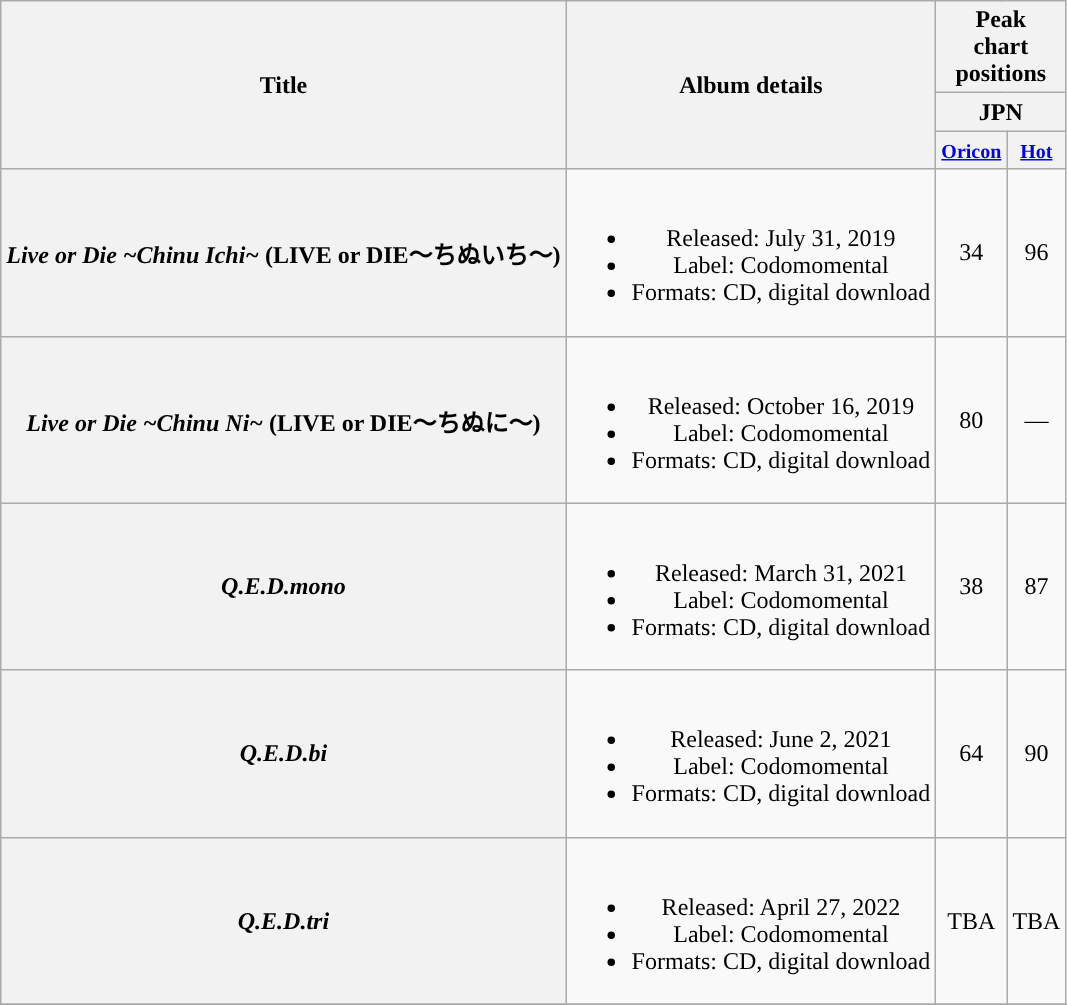<table class="wikitable plainrowheaders" style="text-align:center;">
<tr>
<th scope="col" rowspan="3">Title</th>
<th scope="col" rowspan="3">Album details</th>
<th scope="col" colspan="2">Peak <br> chart <br> positions</th>
</tr>
<tr>
<th colspan="2">JPN</th>
</tr>
<tr>
<th scope="col" colspan="1"><small><a href='#'>Oricon</a></small></th>
<th scope="col" colspan="1"><small><a href='#'>Hot</a></small></th>
</tr>
<tr>
<th scope="row"><em>Live or Die ~Chinu Ichi~</em> (LIVE or DIE〜ちぬいち〜)</th>
<td><br><ul><li>Released: July 31, 2019</li><li>Label: Codomomental</li><li>Formats: CD, digital download</li></ul></td>
<td>34</td>
<td>96</td>
</tr>
<tr>
<th scope="row"><em>Live or Die ~Chinu Ni~</em> (LIVE or DIE〜ちぬに〜)</th>
<td><br><ul><li>Released: October 16, 2019</li><li>Label: Codomomental</li><li>Formats: CD, digital download</li></ul></td>
<td>80</td>
<td>—</td>
</tr>
<tr>
<th scope="row"><em>Q.E.D.mono</em></th>
<td><br><ul><li>Released: March 31, 2021</li><li>Label: Codomomental</li><li>Formats: CD, digital download</li></ul></td>
<td>38</td>
<td>87</td>
</tr>
<tr>
<th scope="row"><em>Q.E.D.bi</em></th>
<td><br><ul><li>Released: June 2, 2021</li><li>Label: Codomomental</li><li>Formats: CD, digital download</li></ul></td>
<td>64</td>
<td>90</td>
</tr>
<tr>
<th scope="row"><em>Q.E.D.tri</em></th>
<td><br><ul><li>Released: April 27, 2022</li><li>Label: Codomomental</li><li>Formats: CD, digital download</li></ul></td>
<td>TBA</td>
<td>TBA</td>
</tr>
<tr>
</tr>
</table>
